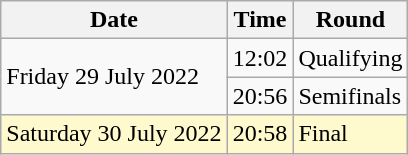<table class="wikitable">
<tr>
<th>Date</th>
<th>Time</th>
<th>Round</th>
</tr>
<tr>
<td rowspan=2>Friday 29 July 2022</td>
<td>12:02</td>
<td>Qualifying</td>
</tr>
<tr>
<td>20:56</td>
<td>Semifinals</td>
</tr>
<tr>
<td style=background:lemonchiffon>Saturday 30 July 2022</td>
<td style=background:lemonchiffon>20:58</td>
<td style=background:lemonchiffon>Final</td>
</tr>
</table>
